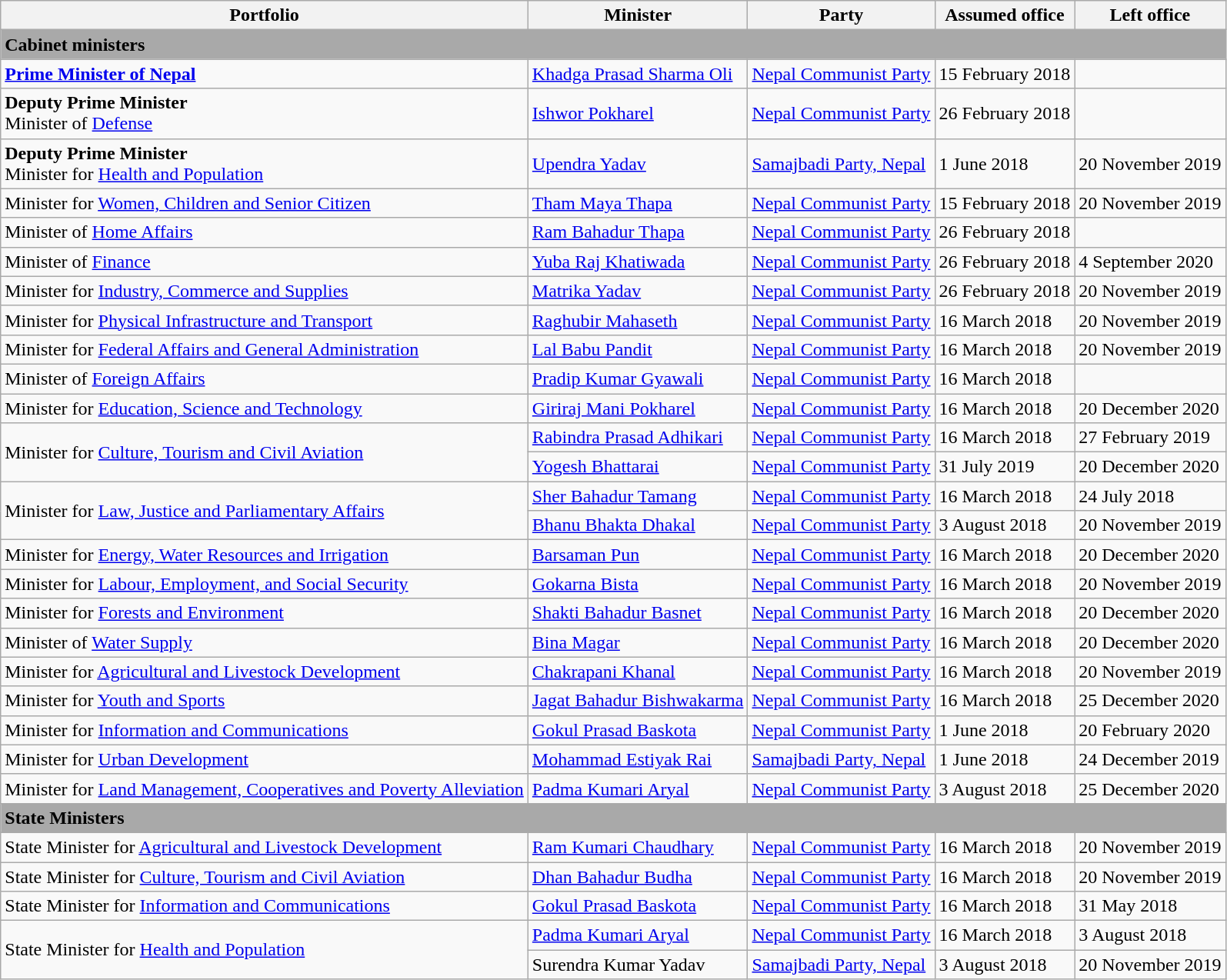<table class="wikitable">
<tr>
<th>Portfolio</th>
<th>Minister</th>
<th>Party</th>
<th>Assumed office</th>
<th>Left office</th>
</tr>
<tr>
<td colspan="5" bgcolor="darkgrey"><strong>Cabinet ministers</strong></td>
</tr>
<tr>
<td><strong><a href='#'>Prime Minister of Nepal</a></strong></td>
<td><a href='#'>Khadga Prasad Sharma Oli</a></td>
<td><a href='#'>Nepal Communist Party</a></td>
<td>15 February 2018</td>
<td></td>
</tr>
<tr>
<td><strong>Deputy Prime Minister</strong><br>Minister of <a href='#'>Defense</a></td>
<td><a href='#'>Ishwor Pokharel</a></td>
<td><a href='#'>Nepal Communist Party</a></td>
<td>26 February 2018</td>
<td></td>
</tr>
<tr>
<td><strong>Deputy Prime Minister</strong><br>Minister for <a href='#'>Health and Population</a></td>
<td><a href='#'>Upendra Yadav</a></td>
<td><a href='#'>Samajbadi Party, Nepal</a></td>
<td>1 June 2018</td>
<td>20 November 2019</td>
</tr>
<tr>
<td>Minister for <a href='#'>Women, Children and Senior Citizen</a></td>
<td><a href='#'>Tham Maya Thapa</a></td>
<td><a href='#'>Nepal Communist Party</a></td>
<td>15 February 2018</td>
<td>20 November 2019</td>
</tr>
<tr>
<td>Minister of <a href='#'>Home Affairs</a></td>
<td><a href='#'>Ram Bahadur Thapa</a></td>
<td><a href='#'>Nepal Communist Party</a></td>
<td>26 February 2018</td>
<td></td>
</tr>
<tr>
<td>Minister of <a href='#'>Finance</a></td>
<td><a href='#'>Yuba Raj Khatiwada</a></td>
<td><a href='#'>Nepal Communist Party</a></td>
<td>26 February 2018</td>
<td>4 September 2020</td>
</tr>
<tr>
<td>Minister for <a href='#'>Industry, Commerce and Supplies</a></td>
<td><a href='#'>Matrika Yadav</a></td>
<td><a href='#'>Nepal Communist Party</a></td>
<td>26 February 2018</td>
<td>20 November 2019</td>
</tr>
<tr>
<td>Minister for <a href='#'>Physical Infrastructure and Transport</a></td>
<td><a href='#'>Raghubir Mahaseth</a></td>
<td><a href='#'>Nepal Communist Party</a></td>
<td>16 March 2018</td>
<td>20 November 2019</td>
</tr>
<tr>
<td>Minister for <a href='#'>Federal Affairs and General Administration</a></td>
<td><a href='#'>Lal Babu Pandit</a></td>
<td><a href='#'>Nepal Communist Party</a></td>
<td>16 March 2018</td>
<td>20 November 2019</td>
</tr>
<tr>
<td>Minister of <a href='#'>Foreign Affairs</a></td>
<td><a href='#'>Pradip Kumar Gyawali</a></td>
<td><a href='#'>Nepal Communist Party</a></td>
<td>16 March 2018</td>
<td></td>
</tr>
<tr>
<td>Minister for <a href='#'>Education, Science and Technology</a></td>
<td><a href='#'>Giriraj Mani Pokharel</a></td>
<td><a href='#'>Nepal Communist Party</a></td>
<td>16 March 2018</td>
<td>20 December 2020</td>
</tr>
<tr>
<td rowspan="2">Minister for <a href='#'>Culture, Tourism and Civil Aviation</a></td>
<td><a href='#'>Rabindra Prasad Adhikari</a></td>
<td><a href='#'>Nepal Communist Party</a></td>
<td>16 March 2018</td>
<td>27 February 2019<br></td>
</tr>
<tr>
<td><a href='#'>Yogesh Bhattarai</a></td>
<td><a href='#'>Nepal Communist Party</a></td>
<td>31 July 2019</td>
<td>20 December 2020</td>
</tr>
<tr>
<td rowspan="2">Minister for <a href='#'>Law, Justice and Parliamentary Affairs</a></td>
<td><a href='#'>Sher Bahadur Tamang</a></td>
<td><a href='#'>Nepal Communist Party</a></td>
<td>16 March 2018</td>
<td>24 July 2018</td>
</tr>
<tr>
<td><a href='#'>Bhanu Bhakta Dhakal</a></td>
<td><a href='#'>Nepal Communist Party</a></td>
<td>3 August 2018</td>
<td>20 November 2019</td>
</tr>
<tr>
<td>Minister for <a href='#'>Energy, Water Resources and Irrigation</a></td>
<td><a href='#'>Barsaman Pun</a></td>
<td><a href='#'>Nepal Communist Party</a></td>
<td>16 March 2018</td>
<td>20 December 2020</td>
</tr>
<tr>
<td>Minister for <a href='#'>Labour, Employment, and Social Security</a></td>
<td><a href='#'>Gokarna Bista</a></td>
<td><a href='#'>Nepal Communist Party</a></td>
<td>16 March 2018</td>
<td>20 November 2019</td>
</tr>
<tr>
<td>Minister for <a href='#'>Forests and Environment</a></td>
<td><a href='#'>Shakti Bahadur Basnet</a></td>
<td><a href='#'>Nepal Communist Party</a></td>
<td>16 March 2018</td>
<td>20 December 2020</td>
</tr>
<tr>
<td>Minister of <a href='#'>Water Supply</a></td>
<td><a href='#'>Bina Magar</a></td>
<td><a href='#'>Nepal Communist Party</a></td>
<td>16 March 2018</td>
<td>20 December 2020</td>
</tr>
<tr>
<td>Minister for <a href='#'>Agricultural and Livestock Development</a></td>
<td><a href='#'>Chakrapani Khanal</a></td>
<td><a href='#'>Nepal Communist Party</a></td>
<td>16 March 2018</td>
<td>20 November 2019</td>
</tr>
<tr>
<td>Minister for <a href='#'>Youth and Sports</a></td>
<td><a href='#'>Jagat Bahadur Bishwakarma</a></td>
<td><a href='#'>Nepal Communist Party</a></td>
<td>16 March 2018</td>
<td>25 December 2020</td>
</tr>
<tr>
<td>Minister for <a href='#'>Information and Communications</a></td>
<td><a href='#'>Gokul Prasad Baskota</a></td>
<td><a href='#'>Nepal Communist Party</a></td>
<td>1 June 2018</td>
<td>20 February 2020</td>
</tr>
<tr>
<td>Minister for <a href='#'>Urban Development</a></td>
<td><a href='#'>Mohammad Estiyak Rai</a></td>
<td><a href='#'>Samajbadi Party, Nepal</a></td>
<td>1 June 2018</td>
<td>24 December 2019</td>
</tr>
<tr>
<td>Minister for <a href='#'>Land Management, Cooperatives and Poverty Alleviation</a></td>
<td><a href='#'>Padma Kumari Aryal</a></td>
<td><a href='#'>Nepal Communist Party</a></td>
<td>3 August 2018</td>
<td>25 December 2020</td>
</tr>
<tr>
<td colspan="5" bgcolor="darkgrey"><strong>State Ministers</strong></td>
</tr>
<tr>
<td>State Minister for <a href='#'>Agricultural and Livestock Development</a></td>
<td><a href='#'>Ram Kumari Chaudhary</a></td>
<td><a href='#'>Nepal Communist Party</a></td>
<td>16 March 2018</td>
<td>20 November 2019</td>
</tr>
<tr>
<td>State Minister for <a href='#'>Culture, Tourism and Civil Aviation</a></td>
<td><a href='#'>Dhan Bahadur Budha</a></td>
<td><a href='#'>Nepal Communist Party</a></td>
<td>16 March 2018</td>
<td>20 November 2019</td>
</tr>
<tr>
<td>State Minister for <a href='#'>Information and Communications</a></td>
<td><a href='#'>Gokul Prasad Baskota</a></td>
<td><a href='#'>Nepal Communist Party</a></td>
<td>16 March 2018</td>
<td>31 May 2018</td>
</tr>
<tr>
<td rowspan="2">State Minister for <a href='#'>Health and Population</a></td>
<td><a href='#'>Padma Kumari Aryal</a></td>
<td><a href='#'>Nepal Communist Party</a></td>
<td>16 March 2018</td>
<td>3 August 2018</td>
</tr>
<tr>
<td>Surendra Kumar Yadav</td>
<td><a href='#'>Samajbadi Party, Nepal</a></td>
<td>3 August 2018</td>
<td>20 November 2019</td>
</tr>
</table>
